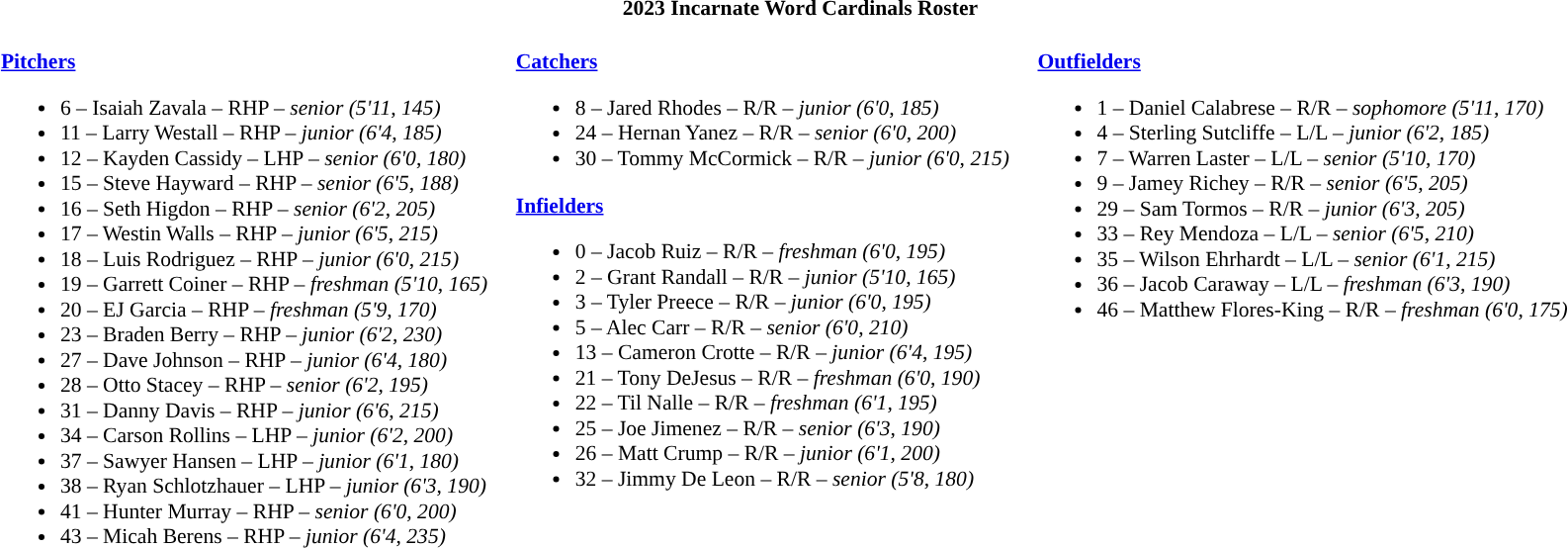<table class="toccolours" style="border-collapse:collapse; font-size:90%;">
<tr>
<th colspan=9>2023 Incarnate Word Cardinals Roster</th>
</tr>
<tr>
<td width="03"> </td>
<td valign="top"><br><strong><a href='#'>Pitchers</a></strong><ul><li>6 – Isaiah Zavala – RHP – <em>senior (5'11, 145)</em></li><li>11 – Larry Westall – RHP – <em>junior (6'4, 185)</em></li><li>12 – Kayden Cassidy – LHP – <em> senior (6'0, 180)</em></li><li>15 – Steve Hayward – RHP – <em> senior (6'5, 188)</em></li><li>16 – Seth Higdon – RHP – <em>senior (6'2, 205)</em></li><li>17 – Westin Walls – RHP – <em>junior (6'5, 215)</em></li><li>18 – Luis Rodriguez – RHP – <em>junior (6'0, 215)</em></li><li>19 – Garrett Coiner – RHP – <em>freshman (5'10, 165)</em></li><li>20 – EJ Garcia – RHP – <em>freshman (5'9, 170)</em></li><li>23 – Braden Berry – RHP – <em>junior (6'2, 230)</em></li><li>27 – Dave Johnson – RHP – <em>junior (6'4, 180)</em></li><li>28 – Otto Stacey – RHP – <em>senior (6'2, 195)</em></li><li>31 – Danny Davis – RHP – <em>junior (6'6, 215)</em></li><li>34 – Carson Rollins – LHP – <em>junior (6'2, 200)</em></li><li>37 – Sawyer Hansen – LHP – <em>junior (6'1, 180)</em></li><li>38 – Ryan Schlotzhauer – LHP – <em>junior (6'3, 190)</em></li><li>41 – Hunter Murray – RHP – <em> senior (6'0, 200)</em></li><li>43 – Micah Berens – RHP – <em>junior (6'4, 235)</em></li></ul></td>
<td width="15"> </td>
<td valign="top"><br><strong><a href='#'>Catchers</a></strong><ul><li>8 – Jared Rhodes – R/R – <em>junior (6'0, 185)</em></li><li>24 – Hernan Yanez – R/R – <em>senior (6'0, 200)</em></li><li>30 – Tommy McCormick – R/R – <em>junior (6'0, 215)</em></li></ul><strong><a href='#'>Infielders</a></strong><ul><li>0 – Jacob Ruiz – R/R – <em> freshman (6'0, 195)</em></li><li>2 – Grant Randall – R/R – <em>junior (5'10, 165)</em></li><li>3 – Tyler Preece – R/R – <em>junior (6'0, 195)</em></li><li>5 – Alec Carr – R/R – <em>senior (6'0, 210)</em></li><li>13 – Cameron Crotte – R/R – <em>junior (6'4, 195)</em></li><li>21 – Tony DeJesus – R/R – <em>freshman (6'0, 190)</em></li><li>22 – Til Nalle – R/R – <em> freshman (6'1, 195)</em></li><li>25 – Joe Jimenez – R/R – <em> senior (6'3, 190)</em></li><li>26 – Matt Crump – R/R – <em>junior (6'1, 200)</em></li><li>32 – Jimmy De Leon – R/R – <em>senior (5'8, 180)</em></li></ul></td>
<td width="15"> </td>
<td valign="top"><br><strong><a href='#'>Outfielders</a></strong><ul><li>1 – Daniel Calabrese – R/R – <em>sophomore (5'11, 170)</em></li><li>4 – Sterling Sutcliffe – L/L – <em>junior (6'2, 185)</em></li><li>7 – Warren Laster – L/L – <em>senior (5'10, 170)</em></li><li>9 – Jamey Richey – R/R – <em>senior (6'5, 205)</em></li><li>29 – Sam Tormos – R/R – <em>junior (6'3, 205)</em></li><li>33 – Rey Mendoza – L/L – <em> senior (6'5, 210)</em></li><li>35 – Wilson Ehrhardt – L/L – <em> senior (6'1, 215)</em></li><li>36 – Jacob Caraway – L/L – <em>freshman (6'3, 190)</em></li><li>46 – Matthew Flores-King – R/R – <em>freshman (6'0, 175)</em></li></ul></td>
<td width="25"> </td>
</tr>
</table>
